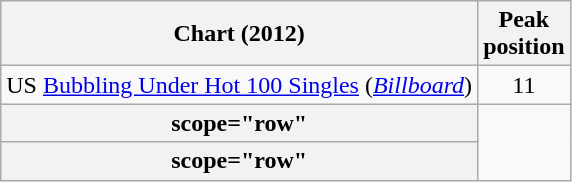<table class="wikitable sortable plainrowheaders" style="text-align:center;">
<tr>
<th scope="col">Chart (2012)</th>
<th scope="col">Peak<br>position</th>
</tr>
<tr>
<td>US <a href='#'>Bubbling Under Hot 100 Singles</a> (<em><a href='#'>Billboard</a></em>)</td>
<td align="center">11</td>
</tr>
<tr>
<th>scope="row"</th>
</tr>
<tr>
<th>scope="row"</th>
</tr>
</table>
